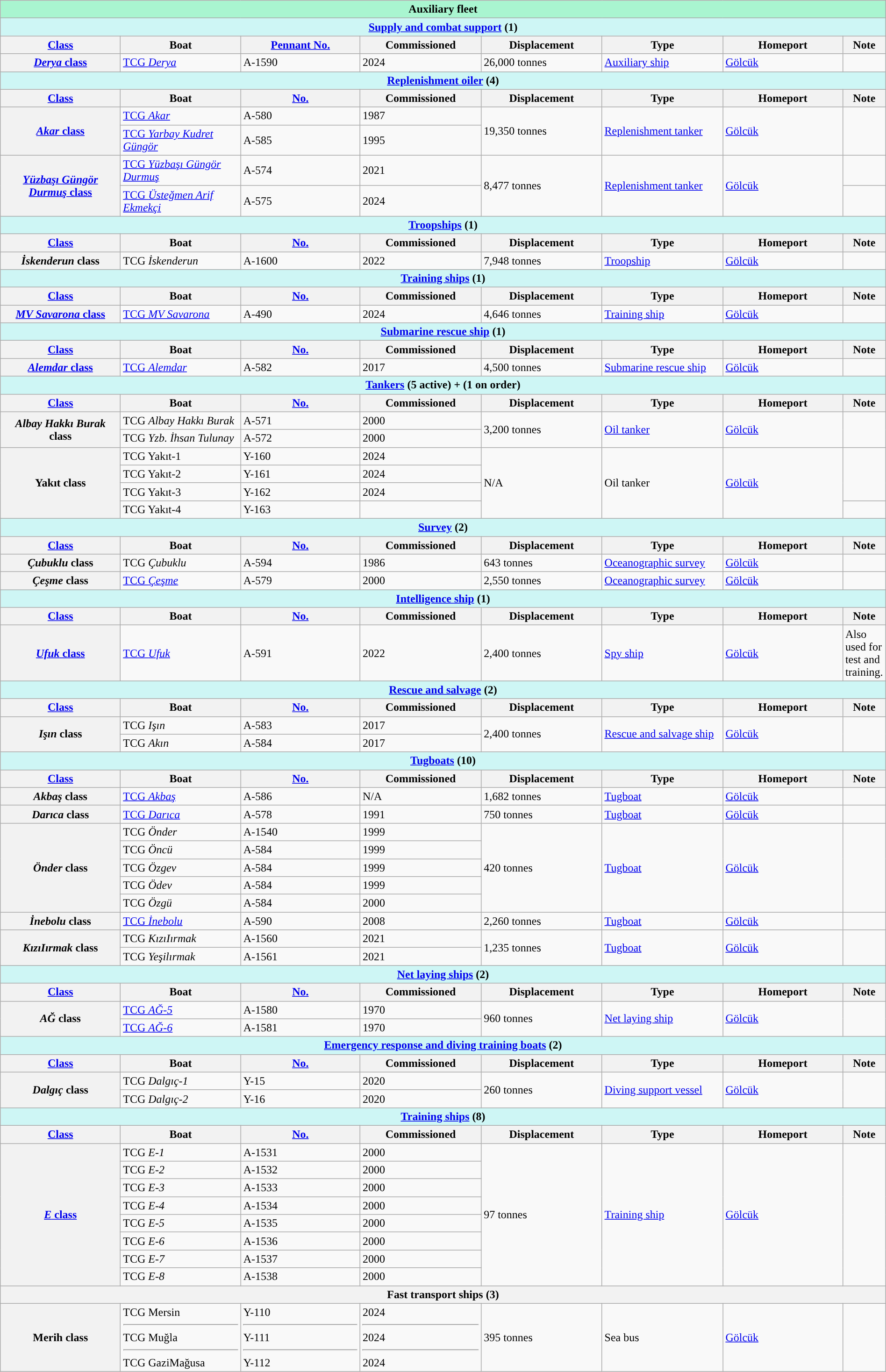<table class="wikitable" style="margin:auto; width:100%;">
<tr>
<th style="align: center; background: #A9F5D0;" colspan="8">Auxiliary fleet</th>
</tr>
<tr>
<th style="align: center; background: #CEF6F5;" colspan="8"><a href='#'>Supply and combat support</a> (1)</th>
</tr>
<tr>
<th style="text-align:center; width:14%;"><a href='#'>Class</a></th>
<th style="text-align:center; width:14%;">Boat</th>
<th style="text-align:center; width:14%;"><a href='#'>Pennant No.</a></th>
<th style="text-align:center; width:14%;">Commissioned</th>
<th style="text-align:center; width:14%;">Displacement</th>
<th style="text-align:center; width:14%;">Type</th>
<th style="text-align:center; width:14%;">Homeport</th>
<th style="text-align:center; width:2%;">Note</th>
</tr>
<tr>
<th><a href='#'><em>Derya</em> class</a></th>
<td><a href='#'>TCG <em>Derya</em></a></td>
<td>A-1590</td>
<td>2024</td>
<td>26,000 tonnes</td>
<td><a href='#'>Auxiliary ship</a></td>
<td><a href='#'>Gölcük</a></td>
<td></td>
</tr>
<tr>
<th style="align: center; background: #CEF6F5;" colspan="8"><a href='#'>Replenishment oiler</a> (4)</th>
</tr>
<tr>
<th style="text-align:center; width:14%;"><a href='#'>Class</a></th>
<th style="text-align:center; width:14%;">Boat</th>
<th style="text-align:center; width:14%;"><a href='#'>No.</a></th>
<th style="text-align:center; width:14%;">Commissioned</th>
<th style="text-align:center; width:14%;">Displacement</th>
<th style="text-align:center; width:14%;">Type</th>
<th style="text-align:center; width:14%;">Homeport</th>
<th style="text-align:center; width:2%;">Note</th>
</tr>
<tr>
<th rowspan="2"><a href='#'><em>Akar</em> class</a></th>
<td><a href='#'>TCG <em>Akar</em></a></td>
<td>A-580</td>
<td>1987</td>
<td rowspan="2">19,350 tonnes</td>
<td rowspan="2"><a href='#'>Replenishment tanker</a></td>
<td rowspan="2"><a href='#'>Gölcük</a></td>
<td rowspan="2"></td>
</tr>
<tr>
<td><a href='#'>TCG <em>Yarbay Kudret Güngör</em></a></td>
<td>A-585</td>
<td>1995</td>
</tr>
<tr>
<th rowspan="2"><a href='#'><em>Yüzbaşı Güngör Durmuş</em> class</a></th>
<td><a href='#'>TCG <em>Yüzbaşı Güngör Durmuş</em></a></td>
<td>A-574</td>
<td>2021</td>
<td rowspan="2">8,477 tonnes</td>
<td rowspan="2"><a href='#'>Replenishment tanker</a></td>
<td rowspan="2"><a href='#'>Gölcük</a></td>
<td></td>
</tr>
<tr>
<td><a href='#'>TCG <em>Üsteğmen Arif Ekmekçi</em></a></td>
<td>A-575</td>
<td>2024</td>
<td></td>
</tr>
<tr>
<th style="align: center; background: #CEF6F5;" colspan="8"><a href='#'>Troopships</a> (1)</th>
</tr>
<tr>
<th style="text-align:center; width:14%;"><a href='#'>Class</a></th>
<th style="text-align:center; width:14%;">Boat</th>
<th style="text-align:center; width:14%;"><a href='#'>No.</a></th>
<th style="text-align:center; width:14%;">Commissioned</th>
<th style="text-align:center; width:14%;">Displacement</th>
<th style="text-align:center; width:14%;">Type</th>
<th style="text-align:center; width:14%;">Homeport</th>
<th style="text-align:center; width:2%;">Note</th>
</tr>
<tr>
<th><em>İskenderun</em> class</th>
<td>TCG <em>İskenderun</em></td>
<td>A-1600</td>
<td>2022</td>
<td>7,948 tonnes</td>
<td><a href='#'>Troopship</a></td>
<td><a href='#'>Gölcük</a></td>
<td></td>
</tr>
<tr>
<th style="align: center; background: #CEF6F5;" colspan="8"><a href='#'>Training ships</a> (1)</th>
</tr>
<tr>
<th style="text-align:center; width:14%;"><a href='#'>Class</a></th>
<th style="text-align:center; width:14%;">Boat</th>
<th style="text-align:center; width:14%;"><a href='#'>No.</a></th>
<th style="text-align:center; width:14%;">Commissioned</th>
<th style="text-align:center; width:14%;">Displacement</th>
<th style="text-align:center; width:14%;">Type</th>
<th style="text-align:center; width:14%;">Homeport</th>
<th style="text-align:center; width:2%;">Note</th>
</tr>
<tr>
<th><a href='#'><em>MV Savarona</em> class</a></th>
<td><a href='#'>TCG <em>MV Savarona</em></a></td>
<td>A-490</td>
<td>2024</td>
<td>4,646 tonnes</td>
<td><a href='#'>Training ship</a></td>
<td><a href='#'>Gölcük</a></td>
<td></td>
</tr>
<tr>
<th style="align: center; background: #CEF6F5;" colspan="8"><a href='#'>Submarine rescue ship</a> (1)</th>
</tr>
<tr>
<th style="text-align:center; width:14%;"><a href='#'>Class</a></th>
<th style="text-align:center; width:14%;">Boat</th>
<th style="text-align:center; width:14%;"><a href='#'>No.</a></th>
<th style="text-align:center; width:14%;">Commissioned</th>
<th style="text-align:center; width:14%;">Displacement</th>
<th style="text-align:center; width:14%;">Type</th>
<th style="text-align:center; width:14%;">Homeport</th>
<th style="text-align:center; width:2%;">Note</th>
</tr>
<tr>
<th><a href='#'><em>Alemdar</em> class</a></th>
<td><a href='#'>TCG <em>Alemdar</em></a></td>
<td>A-582</td>
<td>2017</td>
<td>4,500 tonnes</td>
<td><a href='#'>Submarine rescue ship</a></td>
<td><a href='#'>Gölcük</a></td>
<td></td>
</tr>
<tr>
<th style="align: center; background: #CEF6F5;" colspan="8"><a href='#'>Tankers</a> (5 active) + (1 on order)</th>
</tr>
<tr>
<th style="text-align:center; width:14%;"><a href='#'>Class</a></th>
<th style="text-align:center; width:14%;">Boat</th>
<th style="text-align:center; width:14%;"><a href='#'>No.</a></th>
<th style="text-align:center; width:14%;">Commissioned</th>
<th style="text-align:center; width:14%;">Displacement</th>
<th style="text-align:center; width:14%;">Type</th>
<th style="text-align:center; width:14%;">Homeport</th>
<th style="text-align:center; width:2%;">Note</th>
</tr>
<tr>
<th rowspan="2"><em>Albay Hakkı Burak</em> class</th>
<td>TCG <em>Albay Hakkı Burak</em></td>
<td>A-571</td>
<td>2000</td>
<td rowspan="2">3,200  tonnes</td>
<td rowspan="2"><a href='#'>Oil tanker</a></td>
<td rowspan="2"><a href='#'>Gölcük</a></td>
<td rowspan="2"></td>
</tr>
<tr>
<td>TCG <em>Yzb. İhsan Tulunay</em></td>
<td>A-572</td>
<td>2000</td>
</tr>
<tr>
<th rowspan="4">Yakıt class</th>
<td>TCG Yakıt-1</td>
<td>Y-160</td>
<td>2024</td>
<td rowspan="4">N/A</td>
<td rowspan="4">Oil tanker</td>
<td rowspan="4"><a href='#'>Gölcük</a></td>
<td rowspan="3"></td>
</tr>
<tr>
<td>TCG Yakıt-2</td>
<td>Y-161</td>
<td>2024</td>
</tr>
<tr>
<td>TCG Yakıt-3</td>
<td>Y-162</td>
<td>2024</td>
</tr>
<tr>
<td>TCG Yakıt-4</td>
<td>Y-163</td>
<td></td>
<td></td>
</tr>
<tr>
<th style="align: center; background: #CEF6F5;" colspan="8"><a href='#'>Survey</a> (2)</th>
</tr>
<tr>
<th style="text-align:center; width:14%;"><a href='#'>Class</a></th>
<th style="text-align:center; width:14%;">Boat</th>
<th style="text-align:center; width:14%;"><a href='#'>No.</a></th>
<th style="text-align:center; width:14%;">Commissioned</th>
<th style="text-align:center; width:14%;">Displacement</th>
<th style="text-align:center; width:14%;">Type</th>
<th style="text-align:center; width:14%;">Homeport</th>
<th style="text-align:center; width:2%;">Note</th>
</tr>
<tr>
<th><em>Çubuklu</em> class</th>
<td>TCG <em>Çubuklu</em></td>
<td>A-594</td>
<td>1986</td>
<td>643 tonnes</td>
<td><a href='#'>Oceanographic survey</a></td>
<td><a href='#'>Gölcük</a></td>
<td></td>
</tr>
<tr>
<th><em>Çeşme</em> class</th>
<td><a href='#'>TCG <em>Çeşme</em></a></td>
<td>A-579</td>
<td>2000</td>
<td>2,550 tonnes</td>
<td><a href='#'>Oceanographic survey</a></td>
<td><a href='#'>Gölcük</a></td>
<td></td>
</tr>
<tr>
<th style="align: center; background: #CEF6F5;" colspan="8"><a href='#'>Intelligence ship</a> (1)</th>
</tr>
<tr>
<th style="text-align:center; width:14%;"><a href='#'>Class</a></th>
<th style="text-align:center; width:14%;">Boat</th>
<th style="text-align:center; width:14%;"><a href='#'>No.</a></th>
<th style="text-align:center; width:14%;">Commissioned</th>
<th style="text-align:center; width:14%;">Displacement</th>
<th style="text-align:center; width:14%;">Type</th>
<th style="text-align:center; width:14%;">Homeport</th>
<th style="text-align:center; width:2%;">Note</th>
</tr>
<tr>
<th><a href='#'><em>Ufuk</em> class</a></th>
<td><a href='#'>TCG <em>Ufuk</em></a></td>
<td>A-591</td>
<td>2022</td>
<td>2,400 tonnes</td>
<td><a href='#'>Spy ship</a></td>
<td><a href='#'>Gölcük</a></td>
<td>Also used  for test and training.</td>
</tr>
<tr>
<th style="align: center; background: #CEF6F5;" colspan="8"><a href='#'>Rescue and salvage</a> (2)</th>
</tr>
<tr>
<th style="text-align:center; width:14%;"><a href='#'>Class</a></th>
<th style="text-align:center; width:14%;">Boat</th>
<th style="text-align:center; width:14%;"><a href='#'>No.</a></th>
<th style="text-align:center; width:14%;">Commissioned</th>
<th style="text-align:center; width:14%;">Displacement</th>
<th style="text-align:center; width:14%;">Type</th>
<th style="text-align:center; width:14%;">Homeport</th>
<th style="text-align:center; width:2%;">Note</th>
</tr>
<tr>
<th rowspan="2"><em>Işın</em> class</th>
<td>TCG <em>Işın</em></td>
<td>A-583</td>
<td>2017</td>
<td rowspan="2">2,400  tonnes</td>
<td rowspan="2"><a href='#'>Rescue and salvage ship</a></td>
<td rowspan="2"><a href='#'>Gölcük</a></td>
<td rowspan="2"></td>
</tr>
<tr>
<td>TCG <em>Akın</em></td>
<td>A-584</td>
<td>2017</td>
</tr>
<tr>
<th style="align: center; background: #CEF6F5;" colspan="8"><a href='#'>Tugboats</a> (10)</th>
</tr>
<tr>
<th style="text-align:center; width:14%;"><a href='#'>Class</a></th>
<th style="text-align:center; width:14%;">Boat</th>
<th style="text-align:center; width:14%;"><a href='#'>No.</a></th>
<th style="text-align:center; width:14%;">Commissioned</th>
<th style="text-align:center; width:14%;">Displacement</th>
<th style="text-align:center; width:14%;">Type</th>
<th style="text-align:center; width:14%;">Homeport</th>
<th style="text-align:center; width:2%;">Note</th>
</tr>
<tr>
<th><em>Akbaş</em> class</th>
<td><a href='#'>TCG <em>Akbaş</em></a></td>
<td>A-586</td>
<td>N/A</td>
<td>1,682 tonnes</td>
<td><a href='#'>Tugboat</a></td>
<td><a href='#'>Gölcük</a></td>
<td></td>
</tr>
<tr>
<th><em>Darıca</em> class</th>
<td><a href='#'>TCG <em>Darıca</em></a></td>
<td>A-578</td>
<td>1991</td>
<td>750 tonnes</td>
<td><a href='#'>Tugboat</a></td>
<td><a href='#'>Gölcük</a></td>
<td></td>
</tr>
<tr>
<th rowspan="5"><em>Önder</em> class</th>
<td>TCG <em>Önder</em></td>
<td>A-1540</td>
<td>1999</td>
<td rowspan="5">420  tonnes</td>
<td rowspan="5"><a href='#'>Tugboat</a></td>
<td rowspan="5"><a href='#'>Gölcük</a></td>
<td rowspan="5"></td>
</tr>
<tr>
<td>TCG <em>Öncü</em></td>
<td>A-584</td>
<td>1999</td>
</tr>
<tr>
<td>TCG <em>Özgev</em></td>
<td>A-584</td>
<td>1999</td>
</tr>
<tr>
<td>TCG <em>Ödev</em></td>
<td>A-584</td>
<td>1999</td>
</tr>
<tr>
<td>TCG <em>Özgü</em></td>
<td>A-584</td>
<td>2000</td>
</tr>
<tr>
<th><em>İnebolu</em> class</th>
<td><a href='#'>TCG <em>İnebolu</em></a></td>
<td>A-590</td>
<td>2008</td>
<td>2,260 tonnes</td>
<td><a href='#'>Tugboat</a></td>
<td><a href='#'>Gölcük</a></td>
<td></td>
</tr>
<tr>
<th rowspan="2"><em>KızıIırmak</em> class</th>
<td>TCG <em>KızıIırmak</em></td>
<td>A-1560</td>
<td>2021</td>
<td rowspan="2">1,235 tonnes</td>
<td rowspan="2"><a href='#'>Tugboat</a></td>
<td rowspan="2"><a href='#'>Gölcük</a></td>
<td rowspan="2"></td>
</tr>
<tr>
<td>TCG <em>Yeşilırmak</em></td>
<td>A-1561</td>
<td>2021</td>
</tr>
<tr>
<th style="align: center; background: #CEF6F5;" colspan="8"><a href='#'>Net laying ships</a> (2)</th>
</tr>
<tr>
<th style="text-align:center; width:14%;"><a href='#'>Class</a></th>
<th style="text-align:center; width:14%;">Boat</th>
<th style="text-align:center; width:14%;"><a href='#'>No.</a></th>
<th style="text-align:center; width:14%;">Commissioned</th>
<th style="text-align:center; width:14%;">Displacement</th>
<th style="text-align:center; width:14%;">Type</th>
<th style="text-align:center; width:14%;">Homeport</th>
<th style="text-align:center; width:2%;">Note</th>
</tr>
<tr>
<th rowspan="2"><em>AĞ</em> class</th>
<td><a href='#'>TCG <em>AĞ-5</em></a></td>
<td>A-1580</td>
<td>1970</td>
<td rowspan="2">960 tonnes</td>
<td rowspan="2"><a href='#'>Net laying ship</a></td>
<td rowspan="2"><a href='#'>Gölcük</a></td>
<td rowspan="2"></td>
</tr>
<tr>
<td><a href='#'>TCG <em>AĞ-6</em></a></td>
<td>A-1581</td>
<td>1970</td>
</tr>
<tr>
<th style="align: center; background: #CEF6F5;" colspan="8"><a href='#'>Emergency response and diving training boats</a> (2)</th>
</tr>
<tr>
<th style="text-align:center; width:14%;"><a href='#'>Class</a></th>
<th style="text-align:center; width:14%;">Boat</th>
<th style="text-align:center; width:14%;"><a href='#'>No.</a></th>
<th style="text-align:center; width:14%;">Commissioned</th>
<th style="text-align:center; width:14%;">Displacement</th>
<th style="text-align:center; width:14%;">Type</th>
<th style="text-align:center; width:14%;">Homeport</th>
<th style="text-align:center; width:2%;">Note</th>
</tr>
<tr>
<th rowspan="2"><em>Dalgıç</em> class</th>
<td>TCG <em>Dalgıç-1</em></td>
<td>Y-15</td>
<td>2020</td>
<td rowspan="2">260 tonnes</td>
<td rowspan="2"><a href='#'>Diving support vessel</a></td>
<td rowspan="2"><a href='#'>Gölcük</a></td>
<td rowspan="2"></td>
</tr>
<tr>
<td>TCG <em>Dalgıç-2</em></td>
<td>Y-16</td>
<td>2020</td>
</tr>
<tr>
<th style="align: center; background: #CEF6F5;" colspan="8"><a href='#'>Training ships</a> (8)</th>
</tr>
<tr>
<th style="text-align:center; width:14%;"><a href='#'>Class</a></th>
<th style="text-align:center; width:14%;">Boat</th>
<th style="text-align:center; width:14%;"><a href='#'>No.</a></th>
<th style="text-align:center; width:14%;">Commissioned</th>
<th style="text-align:center; width:14%;">Displacement</th>
<th style="text-align:center; width:14%;">Type</th>
<th style="text-align:center; width:14%;">Homeport</th>
<th style="text-align:center; width:2%;">Note</th>
</tr>
<tr>
<th rowspan="8"><a href='#'><em>E</em> class</a></th>
<td>TCG <em>E-1</em></td>
<td>A-1531</td>
<td>2000</td>
<td rowspan="8">97 tonnes</td>
<td rowspan="8"><a href='#'>Training ship</a></td>
<td rowspan="8"><a href='#'>Gölcük</a></td>
<td rowspan="8"></td>
</tr>
<tr>
<td>TCG <em>E-2</em></td>
<td>A-1532</td>
<td>2000</td>
</tr>
<tr>
<td>TCG <em>E-3</em></td>
<td>A-1533</td>
<td>2000</td>
</tr>
<tr>
<td>TCG <em>E-4</em></td>
<td>A-1534</td>
<td>2000</td>
</tr>
<tr>
<td>TCG <em>E-5</em></td>
<td>A-1535</td>
<td>2000</td>
</tr>
<tr>
<td>TCG <em>E-6</em></td>
<td>A-1536</td>
<td>2000</td>
</tr>
<tr>
<td>TCG <em>E-7</em></td>
<td>A-1537</td>
<td>2000</td>
</tr>
<tr>
<td>TCG <em>E-8</em></td>
<td>A-1538</td>
<td>2000</td>
</tr>
<tr>
<th colspan="8">Fast transport ships (3)</th>
</tr>
<tr>
<th>Merih class</th>
<td>TCG Mersin<hr>TCG Muğla<hr>TCG GaziMağusa</td>
<td>Y-110<hr>Y-111<hr>Y-112</td>
<td>2024<hr>2024<hr>2024</td>
<td>395 tonnes</td>
<td>Sea bus</td>
<td><a href='#'>Gölcük</a></td>
<td></td>
</tr>
</table>
